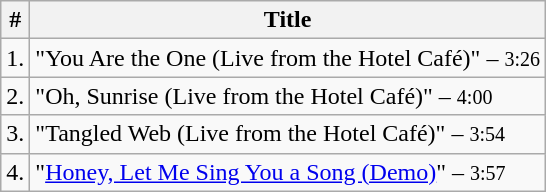<table class="wikitable">
<tr>
<th>#</th>
<th>Title</th>
</tr>
<tr>
<td>1.</td>
<td>"You Are the One (Live from the Hotel Café)" – <small>3:26</small></td>
</tr>
<tr>
<td>2.</td>
<td>"Oh, Sunrise (Live from the Hotel Café)" – <small>4:00</small></td>
</tr>
<tr>
<td>3.</td>
<td>"Tangled Web (Live from the Hotel Café)" – <small>3:54</small></td>
</tr>
<tr>
<td>4.</td>
<td>"<a href='#'>Honey, Let Me Sing You a Song (Demo)</a>" – <small>3:57</small></td>
</tr>
</table>
